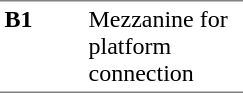<table border=0 cellspacing=0 cellpadding=3>
<tr>
<td style="border-bottom:solid 1px gray;border-top:solid 1px gray;" width=50 valign=top><strong>B1</strong></td>
<td style="border-top:solid 1px gray;border-bottom:solid 1px gray;" width=100 valign=top>Mezzanine for platform connection</td>
</tr>
</table>
